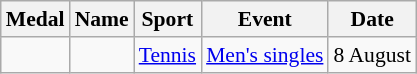<table class="wikitable sortable" style="font-size:90%">
<tr>
<th>Medal</th>
<th>Name</th>
<th>Sport</th>
<th>Event</th>
<th>Date</th>
</tr>
<tr>
<td></td>
<td></td>
<td><a href='#'>Tennis</a></td>
<td><a href='#'>Men's singles</a></td>
<td>8 August</td>
</tr>
</table>
